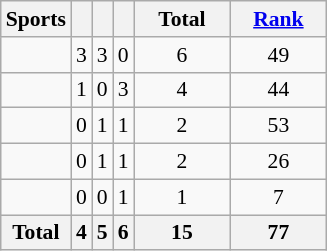<table class="wikitable" style="text-align:center; font-size:90%">
<tr>
<th>Sports</th>
<th width:3.7em; font-weight:bold;"></th>
<th width:3.7em; font-weight:bold;"></th>
<th width:3.7em; font-weight:bold;"></th>
<th style="width:4em; font-weight:bold;">Total</th>
<th style="width:4em; font-weight:bold;"><a href='#'>Rank</a></th>
</tr>
<tr>
<td align=left></td>
<td>3</td>
<td>3</td>
<td>0</td>
<td>6</td>
<td>49</td>
</tr>
<tr>
<td align=left></td>
<td>1</td>
<td>0</td>
<td>3</td>
<td>4</td>
<td>44</td>
</tr>
<tr>
<td align=left></td>
<td>0</td>
<td>1</td>
<td>1</td>
<td>2</td>
<td>53</td>
</tr>
<tr>
<td align=left></td>
<td>0</td>
<td>1</td>
<td>1</td>
<td>2</td>
<td>26</td>
</tr>
<tr>
<td align=left></td>
<td>0</td>
<td>0</td>
<td>1</td>
<td>1</td>
<td>7</td>
</tr>
<tr class="sortbottom">
<th>Total</th>
<th>4</th>
<th>5</th>
<th>6</th>
<th>15</th>
<th bgcolor=ffdab9>77</th>
</tr>
</table>
